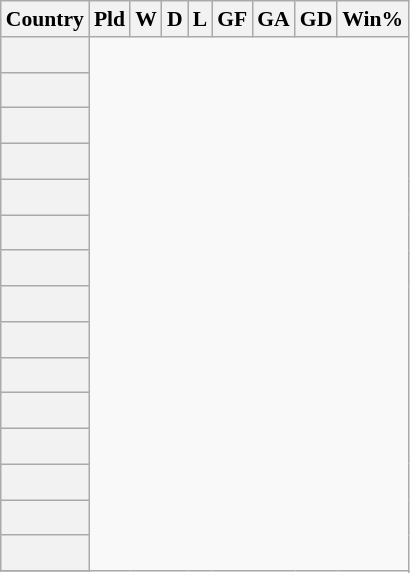<table class="wikitable mw-collapsible mw-collapsed" align=center cellspacing="0" cellpadding="20" style="border:1px solid #AAAAAA;font-size:90%">
<tr>
<th scope="col">Country</th>
<th scope="col">Pld</th>
<th scope="col">W</th>
<th scope="col">D</th>
<th scope="col">L</th>
<th scope="col">GF</th>
<th scope="col">GA</th>
<th scope="col">GD</th>
<th scope="col">Win%</th>
</tr>
<tr>
<th scope="row" style="text-align:left"><br></th>
</tr>
<tr>
<th scope="row" style="text-align:left"><br></th>
</tr>
<tr>
<th scope="row" style="text-align:left"><br></th>
</tr>
<tr>
<th scope="row" style="text-align:left"><br></th>
</tr>
<tr>
<th scope="row" style="text-align:left"><br></th>
</tr>
<tr>
<th scope="row" style="text-align:left"><br></th>
</tr>
<tr>
<th scope="row" style="text-align:left"><br></th>
</tr>
<tr>
<th scope="row" style="text-align:left"><br></th>
</tr>
<tr>
<th scope="row" style="text-align:left"><br></th>
</tr>
<tr>
<th scope="row" style="text-align:left"><br></th>
</tr>
<tr>
<th scope="row" style="text-align:left"><br></th>
</tr>
<tr>
<th scope="row" style="text-align:left"><br></th>
</tr>
<tr>
<th scope="row" style="text-align:left"><br></th>
</tr>
<tr>
<th scope="row" style="text-align:left"><br></th>
</tr>
<tr>
<th scope="row" style="text-align:left"><br></th>
</tr>
<tr>
</tr>
</table>
